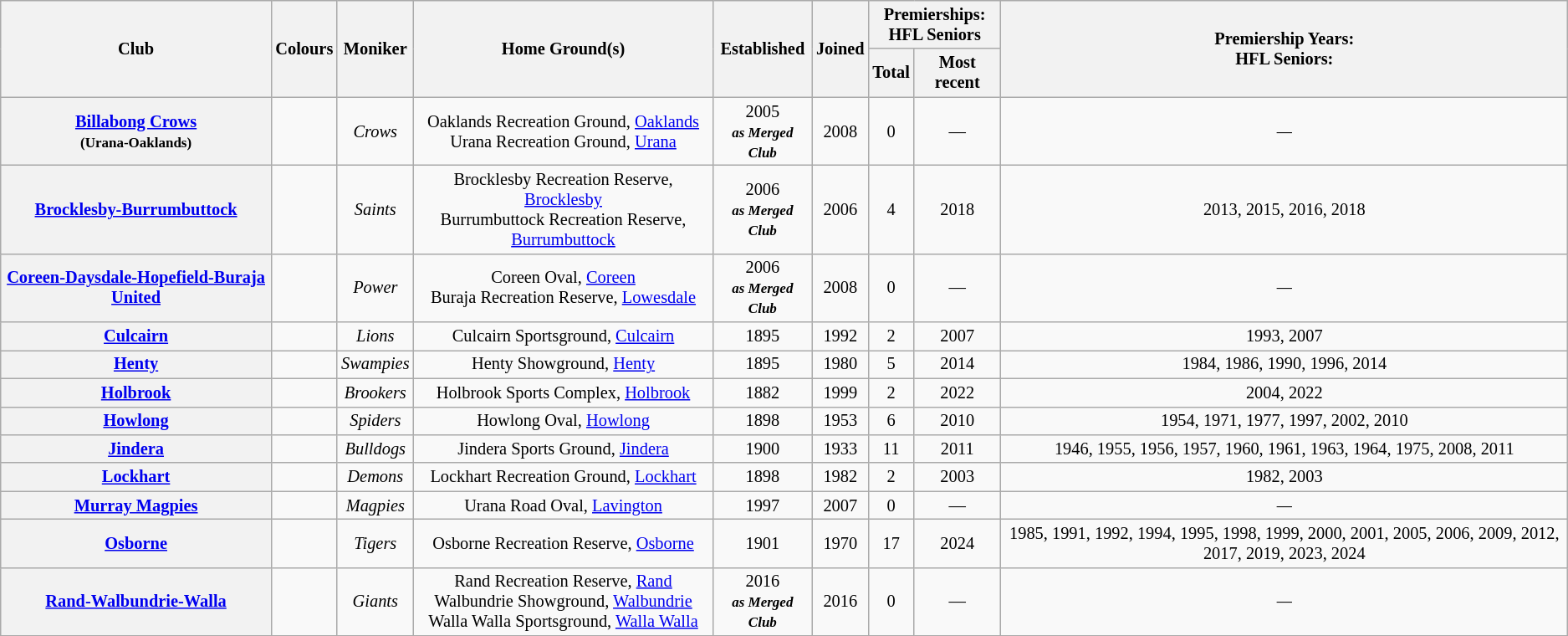<table class="wikitable sortable" style=" text-align:center;font-size:85%;">
<tr>
<th rowspan=2>Club</th>
<th rowspan=2 class="unsortable">Colours</th>
<th rowspan=2>Moniker</th>
<th rowspan=2>Home Ground(s)</th>
<th rowspan=2>Established</th>
<th rowspan=2>Joined</th>
<th colspan=2>Premierships: <br>HFL Seniors</th>
<th rowspan=2 class="unsortable">Premiership Years: <br>HFL Seniors:</th>
</tr>
<tr>
<th rowspan=1>Total</th>
<th rowspan=1>Most recent</th>
</tr>
<tr>
<th><a href='#'>Billabong Crows</a> <br><small>(Urana-Oaklands)</small></th>
<td></td>
<td><em>Crows</em></td>
<td>Oaklands Recreation Ground, <a href='#'>Oaklands</a> <br> Urana Recreation Ground, <a href='#'>Urana</a></td>
<td style="text-align:center;">2005 <br><small><strong><em>as Merged Club</em></strong></small></td>
<td style="text-align:center;">2008</td>
<td style="text-align:center;">0</td>
<td style="text-align:center;">—</td>
<td style="text-align:center;"><em>—</em></td>
</tr>
<tr>
<th><a href='#'>Brocklesby-Burrumbuttock</a></th>
<td></td>
<td><em>Saints</em></td>
<td>Brocklesby Recreation Reserve, <a href='#'>Brocklesby</a><br>Burrumbuttock Recreation Reserve, <a href='#'>Burrumbuttock</a></td>
<td style="text-align:center;">2006 <br><small><strong><em>as Merged Club</em></strong></small></td>
<td style="text-align:center;">2006</td>
<td style="text-align:center;">4</td>
<td style="text-align:center;">2018</td>
<td style="text-align:center;">2013, 2015, 2016, 2018</td>
</tr>
<tr>
<th><a href='#'>Coreen-Daysdale-Hopefield-Buraja United</a></th>
<td></td>
<td><em>Power</em></td>
<td>Coreen Oval, <a href='#'>Coreen</a><br>Buraja Recreation Reserve, <a href='#'>Lowesdale</a></td>
<td style="text-align:center;">2006 <br><small><strong><em>as Merged Club</em></strong></small></td>
<td style="text-align:center;">2008</td>
<td style="text-align:center;">0</td>
<td style="text-align:center;">—</td>
<td style="text-align:center;"><em>—</em></td>
</tr>
<tr>
<th><a href='#'>Culcairn</a></th>
<td></td>
<td><em>Lions</em></td>
<td>Culcairn Sportsground, <a href='#'>Culcairn</a></td>
<td style="text-align:center;">1895</td>
<td style="text-align:center;">1992</td>
<td style="text-align:center;">2</td>
<td style="text-align:center;">2007</td>
<td style="text-align:center;">1993, 2007</td>
</tr>
<tr>
<th><a href='#'>Henty</a></th>
<td></td>
<td><em>Swampies</em></td>
<td>Henty Showground, <a href='#'>Henty</a></td>
<td style="text-align:center;">1895</td>
<td style="text-align:center;">1980</td>
<td style="text-align:center;">5</td>
<td style="text-align:center;">2014</td>
<td style="text-align:center;">1984, 1986, 1990, 1996, 2014</td>
</tr>
<tr>
<th><a href='#'>Holbrook</a></th>
<td></td>
<td><em>Brookers</em></td>
<td>Holbrook Sports Complex, <a href='#'>Holbrook</a></td>
<td style="text-align:center;">1882</td>
<td style="text-align:center;">1999</td>
<td style="text-align:center;">2</td>
<td style="text-align:center;">2022</td>
<td style="text-align:center;">2004, 2022</td>
</tr>
<tr>
<th><a href='#'>Howlong</a></th>
<td></td>
<td><em>Spiders</em></td>
<td>Howlong Oval, <a href='#'>Howlong</a></td>
<td style="text-align:center;">1898</td>
<td style="text-align:center;">1953</td>
<td style="text-align:center;">6</td>
<td style="text-align:center;">2010</td>
<td style="text-align:center;">1954, 1971, 1977, 1997, 2002, 2010</td>
</tr>
<tr>
<th><a href='#'>Jindera</a></th>
<td></td>
<td><em>Bulldogs</em></td>
<td>Jindera Sports Ground, <a href='#'>Jindera</a></td>
<td style="text-align:center;">1900</td>
<td style="text-align:center;">1933</td>
<td style="text-align:center;">11</td>
<td style="text-align:center;">2011</td>
<td style="text-align:center;">1946, 1955, 1956, 1957, 1960, 1961, 1963, 1964, 1975, 2008, 2011</td>
</tr>
<tr>
<th><a href='#'>Lockhart</a></th>
<td></td>
<td><em>Demons</em></td>
<td>Lockhart Recreation Ground, <a href='#'>Lockhart</a></td>
<td style="text-align:center;">1898</td>
<td style="text-align:center;">1982</td>
<td style="text-align:center;">2</td>
<td style="text-align:center;">2003</td>
<td style="text-align:center;">1982, 2003</td>
</tr>
<tr>
<th><a href='#'>Murray Magpies</a></th>
<td></td>
<td><em>Magpies</em></td>
<td>Urana Road Oval, <a href='#'>Lavington</a></td>
<td style="text-align:center;">1997</td>
<td style="text-align:center;">2007</td>
<td style="text-align:center;">0</td>
<td style="text-align:center;">—</td>
<td style="text-align:center;"><em>—</em></td>
</tr>
<tr>
<th><a href='#'>Osborne</a></th>
<td></td>
<td><em>Tigers</em></td>
<td>Osborne Recreation Reserve, <a href='#'>Osborne</a></td>
<td style="text-align:center;">1901</td>
<td style="text-align:center;">1970</td>
<td style="text-align:center;">17</td>
<td style="text-align:center;">2024</td>
<td style="text-align:center;">1985, 1991, 1992, 1994, 1995, 1998, 1999, 2000, 2001, 2005, 2006, 2009, 2012, 2017, 2019, 2023, 2024</td>
</tr>
<tr>
<th><a href='#'>Rand-Walbundrie-Walla</a></th>
<td></td>
<td><em>Giants</em></td>
<td>Rand Recreation Reserve, <a href='#'>Rand</a><br>Walbundrie Showground, <a href='#'>Walbundrie</a><br>Walla Walla Sportsground, <a href='#'>Walla Walla</a></td>
<td style="text-align:center;">2016 <br><small><strong><em>as Merged Club</em></strong></small></td>
<td style="text-align:center;">2016</td>
<td style="text-align:center;">0</td>
<td style="text-align:center;">—</td>
<td style="text-align:center;"><em>—</em></td>
</tr>
<tr>
</tr>
</table>
